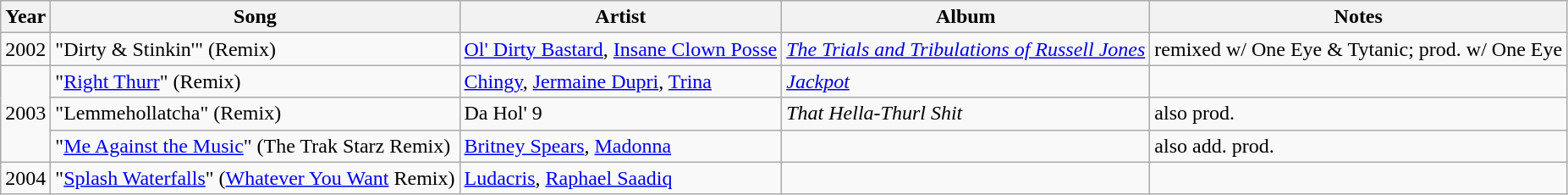<table class="wikitable plainrowheaders sortable">
<tr>
<th>Year</th>
<th>Song</th>
<th>Artist</th>
<th>Album</th>
<th>Notes</th>
</tr>
<tr>
<td>2002</td>
<td>"Dirty & Stinkin'" (Remix)</td>
<td><a href='#'>Ol' Dirty Bastard</a>, <a href='#'>Insane Clown Posse</a></td>
<td><em><a href='#'>The Trials and Tribulations of Russell Jones</a></em></td>
<td>remixed w/ One Eye & Tytanic; prod. w/ One Eye</td>
</tr>
<tr>
<td rowspan="3">2003</td>
<td>"<a href='#'>Right Thurr</a>" (Remix)</td>
<td><a href='#'>Chingy</a>, <a href='#'>Jermaine Dupri</a>, <a href='#'>Trina</a></td>
<td><em><a href='#'>Jackpot</a></em></td>
<td></td>
</tr>
<tr>
<td>"Lemmehollatcha" (Remix)</td>
<td>Da Hol' 9</td>
<td><em>That Hella-Thurl Shit</em></td>
<td>also prod.</td>
</tr>
<tr>
<td>"<a href='#'>Me Against the Music</a>" (The Trak Starz Remix)</td>
<td><a href='#'>Britney Spears</a>, <a href='#'>Madonna</a></td>
<td></td>
<td>also add. prod.</td>
</tr>
<tr>
<td>2004</td>
<td>"<a href='#'>Splash Waterfalls</a>" (<a href='#'>Whatever You Want</a> Remix)</td>
<td><a href='#'>Ludacris</a>, <a href='#'>Raphael Saadiq</a></td>
<td></td>
<td></td>
</tr>
</table>
